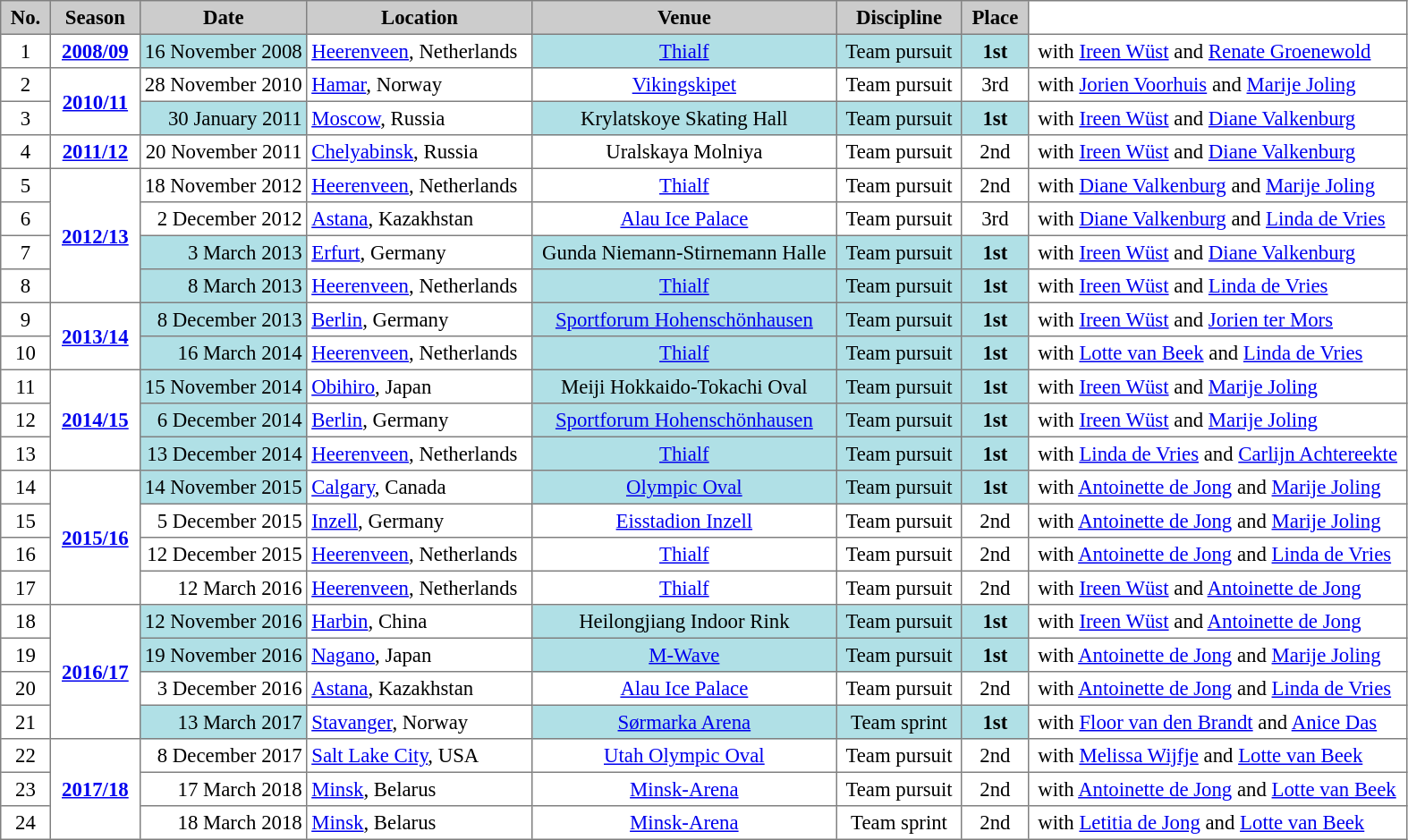<table cellpadding="3" cellspacing="0" border="1" style="background:#ffffff; text-align:center; font-size:95%; border:grey solid 1px; border-collapse:collapse;">
<tr style="background:#ccc; text-align:center;">
<th style="background:#ccc;"> No. </th>
<th style="background:#ccc;">  Season  </th>
<th style="background:#ccc;">Date</th>
<th style="background:#ccc;">Location</th>
<th style="background:#ccc;">Venue</th>
<th style="background:#ccc;">   Discipline   </th>
<th style="background:#ccc;"> Place </th>
</tr>
<tr>
<td align=center>1</td>
<td align=center><strong> <a href='#'>2008/09</a> </strong></td>
<td bgcolor="#BOEOE6" align=right>16 November 2008</td>
<td align=left> <a href='#'>Heerenveen</a>, Netherlands  </td>
<td bgcolor="#BOEOE6"><a href='#'>Thialf</a></td>
<td bgcolor="#BOEOE6"> Team pursuit </td>
<td bgcolor="#BOEOE6"><strong>1st</strong></td>
<td align=left> with <a href='#'>Ireen Wüst</a> and <a href='#'>Renate Groenewold</a></td>
</tr>
<tr>
<td align=center>2</td>
<td rowspan=2 align=center><strong> <a href='#'>2010/11</a> </strong></td>
<td align=right>28 November 2010</td>
<td align=left> <a href='#'>Hamar</a>, Norway</td>
<td><a href='#'>Vikingskipet</a></td>
<td>Team pursuit</td>
<td>3rd</td>
<td align=left> with <a href='#'>Jorien Voorhuis</a> and <a href='#'>Marije Joling</a></td>
</tr>
<tr>
<td align=center>3</td>
<td bgcolor="#BOEOE6" align=right>30 January 2011</td>
<td align=left> <a href='#'>Moscow</a>, Russia</td>
<td bgcolor="#BOEOE6">Krylatskoye Skating Hall</td>
<td bgcolor="#BOEOE6">Team pursuit</td>
<td bgcolor="#BOEOE6"><strong>1st</strong></td>
<td align=left> with <a href='#'>Ireen Wüst</a> and <a href='#'>Diane Valkenburg</a></td>
</tr>
<tr>
<td align=center>4</td>
<td align=center><strong> <a href='#'>2011/12</a> </strong></td>
<td align=right>20 November 2011</td>
<td align=left> <a href='#'>Chelyabinsk</a>, Russia</td>
<td>Uralskaya Molniya</td>
<td>Team pursuit</td>
<td>2nd</td>
<td align=left> with <a href='#'>Ireen Wüst</a> and <a href='#'>Diane Valkenburg</a></td>
</tr>
<tr>
<td align=center>5</td>
<td rowspan=4 align=center><strong> <a href='#'>2012/13</a> </strong></td>
<td align=right>18 November 2012</td>
<td align=left> <a href='#'>Heerenveen</a>, Netherlands  </td>
<td><a href='#'>Thialf</a></td>
<td>Team pursuit</td>
<td>2nd</td>
<td align=left> with <a href='#'>Diane Valkenburg</a> and <a href='#'>Marije Joling</a></td>
</tr>
<tr>
<td align=center>6</td>
<td align=right>2 December 2012</td>
<td align=left> <a href='#'>Astana</a>, Kazakhstan</td>
<td><a href='#'>Alau Ice Palace</a></td>
<td>Team pursuit</td>
<td>3rd</td>
<td align=left> with <a href='#'>Diane Valkenburg</a> and <a href='#'>Linda de Vries</a></td>
</tr>
<tr>
<td align=center>7</td>
<td bgcolor="#BOEOE6" align=right>3 March 2013</td>
<td align=left> <a href='#'>Erfurt</a>, Germany</td>
<td bgcolor="#BOEOE6"> Gunda Niemann-Stirnemann Halle </td>
<td bgcolor="#BOEOE6">Team pursuit</td>
<td bgcolor="#BOEOE6"><strong>1st</strong></td>
<td align=left> with <a href='#'>Ireen Wüst</a> and <a href='#'>Diane Valkenburg</a></td>
</tr>
<tr>
<td align=center>8</td>
<td bgcolor="#BOEOE6" align=right>8 March 2013</td>
<td align=left> <a href='#'>Heerenveen</a>, Netherlands  </td>
<td bgcolor="#BOEOE6"><a href='#'>Thialf</a></td>
<td bgcolor="#BOEOE6">Team pursuit</td>
<td bgcolor="#BOEOE6"><strong>1st</strong></td>
<td align=left> with <a href='#'>Ireen Wüst</a> and <a href='#'>Linda de Vries</a></td>
</tr>
<tr>
<td align=center>9</td>
<td rowspan=2 align=center><strong> <a href='#'>2013/14</a> </strong></td>
<td bgcolor="#BOEOE6" align=right>8 December 2013</td>
<td align=left> <a href='#'>Berlin</a>, Germany</td>
<td bgcolor="#BOEOE6"><a href='#'>Sportforum Hohenschönhausen</a></td>
<td bgcolor="#BOEOE6">Team pursuit</td>
<td bgcolor="#BOEOE6"><strong>1st</strong></td>
<td align=left> with <a href='#'>Ireen Wüst</a> and <a href='#'>Jorien ter Mors</a></td>
</tr>
<tr>
<td align=center>10</td>
<td bgcolor="#BOEOE6" align=right>16 March 2014</td>
<td align=left> <a href='#'>Heerenveen</a>, Netherlands  </td>
<td bgcolor="#BOEOE6"><a href='#'>Thialf</a></td>
<td bgcolor="#BOEOE6">Team pursuit</td>
<td bgcolor="#BOEOE6"><strong>1st</strong></td>
<td align=left> with <a href='#'>Lotte van Beek</a> and <a href='#'>Linda de Vries</a></td>
</tr>
<tr>
<td align=center>11</td>
<td rowspan=3 align=center><strong> <a href='#'>2014/15</a> </strong></td>
<td bgcolor="#BOEOE6" align=right>15 November 2014</td>
<td align=left> <a href='#'>Obihiro</a>, Japan</td>
<td bgcolor="#BOEOE6">Meiji Hokkaido-Tokachi Oval</td>
<td bgcolor="#BOEOE6">Team pursuit</td>
<td bgcolor="#BOEOE6"><strong>1st</strong></td>
<td align=left> with <a href='#'>Ireen Wüst</a> and <a href='#'>Marije Joling</a></td>
</tr>
<tr>
<td align=center>12</td>
<td bgcolor="#BOEOE6" align=right>6 December 2014</td>
<td align=left> <a href='#'>Berlin</a>, Germany</td>
<td bgcolor="#BOEOE6"><a href='#'>Sportforum Hohenschönhausen</a></td>
<td bgcolor="#BOEOE6">Team pursuit</td>
<td bgcolor="#BOEOE6"><strong>1st</strong></td>
<td align=left> with <a href='#'>Ireen Wüst</a> and <a href='#'>Marije Joling</a></td>
</tr>
<tr>
<td align=center>13</td>
<td bgcolor="#BOEOE6" align=right>13 December 2014</td>
<td align=left> <a href='#'>Heerenveen</a>, Netherlands  </td>
<td bgcolor="#BOEOE6"><a href='#'>Thialf</a></td>
<td bgcolor="#BOEOE6">Team pursuit</td>
<td bgcolor="#BOEOE6"><strong>1st</strong></td>
<td align=left> with <a href='#'>Linda de Vries</a> and <a href='#'>Carlijn Achtereekte</a> </td>
</tr>
<tr>
<td align=center>14</td>
<td rowspan=4 align=center><strong> <a href='#'>2015/16</a> </strong></td>
<td bgcolor="#BOEOE6" align=right>14 November 2015</td>
<td align=left> <a href='#'>Calgary</a>, Canada</td>
<td bgcolor="#BOEOE6"><a href='#'>Olympic Oval</a></td>
<td bgcolor="#BOEOE6">Team pursuit</td>
<td bgcolor="#BOEOE6"><strong>1st</strong></td>
<td align=left> with <a href='#'>Antoinette de Jong</a> and <a href='#'>Marije Joling</a></td>
</tr>
<tr>
<td align=center>15</td>
<td align=right>5 December 2015</td>
<td align=left> <a href='#'>Inzell</a>, Germany</td>
<td><a href='#'>Eisstadion Inzell</a></td>
<td>Team pursuit</td>
<td>2nd</td>
<td align=left> with <a href='#'>Antoinette de Jong</a> and <a href='#'>Marije Joling</a></td>
</tr>
<tr>
<td align=center>16</td>
<td align=right>12 December 2015</td>
<td align=left> <a href='#'>Heerenveen</a>, Netherlands  </td>
<td><a href='#'>Thialf</a></td>
<td>Team pursuit</td>
<td>2nd</td>
<td align=left> with <a href='#'>Antoinette de Jong</a> and <a href='#'>Linda de Vries</a></td>
</tr>
<tr>
<td align=center>17</td>
<td align=right>12 March 2016</td>
<td align=left> <a href='#'>Heerenveen</a>, Netherlands  </td>
<td><a href='#'>Thialf</a></td>
<td>Team pursuit</td>
<td>2nd</td>
<td align=left> with <a href='#'>Ireen Wüst</a> and <a href='#'>Antoinette de Jong</a></td>
</tr>
<tr>
<td align=center>18</td>
<td rowspan=4 align=center><strong> <a href='#'>2016/17</a> </strong></td>
<td bgcolor="#BOEOE6" align=right>12 November 2016</td>
<td align=left> <a href='#'>Harbin</a>, China</td>
<td bgcolor="#BOEOE6">Heilongjiang Indoor Rink</td>
<td bgcolor="#BOEOE6">Team pursuit</td>
<td bgcolor="#BOEOE6"><strong>1st</strong></td>
<td align=left> with <a href='#'>Ireen Wüst</a> and <a href='#'>Antoinette de Jong</a></td>
</tr>
<tr>
<td align=center>19</td>
<td bgcolor="#BOEOE6" align=right>19 November 2016</td>
<td align=left> <a href='#'>Nagano</a>, Japan</td>
<td bgcolor="#BOEOE6"><a href='#'>M-Wave</a></td>
<td bgcolor="#BOEOE6">Team pursuit</td>
<td bgcolor="#BOEOE6"><strong>1st</strong></td>
<td align=left> with <a href='#'>Antoinette de Jong</a> and <a href='#'>Marije Joling</a></td>
</tr>
<tr>
<td align=center>20</td>
<td align=right>3 December 2016</td>
<td align=left> <a href='#'>Astana</a>, Kazakhstan</td>
<td><a href='#'>Alau Ice Palace</a></td>
<td>Team pursuit</td>
<td>2nd</td>
<td align=left> with <a href='#'>Antoinette de Jong</a> and <a href='#'>Linda de Vries</a></td>
</tr>
<tr>
<td align=center>21</td>
<td bgcolor="#BOEOE6" align=right>13 March 2017</td>
<td align=left> <a href='#'>Stavanger</a>, Norway</td>
<td bgcolor="#BOEOE6"><a href='#'>Sørmarka Arena</a></td>
<td bgcolor="#BOEOE6">Team sprint</td>
<td bgcolor="#BOEOE6"><strong>1st</strong></td>
<td align=left> with <a href='#'>Floor van den Brandt</a> and <a href='#'>Anice Das</a></td>
</tr>
<tr>
<td align=center>22</td>
<td rowspan=3 align=center><strong> <a href='#'>2017/18</a> </strong></td>
<td align=right>8 December 2017</td>
<td align=left> <a href='#'>Salt Lake City</a>, USA</td>
<td><a href='#'>Utah Olympic Oval</a></td>
<td>Team pursuit</td>
<td>2nd</td>
<td align=left> with <a href='#'>Melissa Wijfje</a> and <a href='#'>Lotte van Beek</a></td>
</tr>
<tr>
<td align=center>23</td>
<td align=right>17 March 2018</td>
<td align=left> <a href='#'>Minsk</a>, Belarus</td>
<td><a href='#'>Minsk-Arena</a></td>
<td>Team pursuit</td>
<td>2nd</td>
<td align=left> with <a href='#'>Antoinette de Jong</a> and <a href='#'>Lotte van Beek</a></td>
</tr>
<tr>
<td align=center>24</td>
<td align=right>18 March 2018</td>
<td align=left> <a href='#'>Minsk</a>, Belarus</td>
<td><a href='#'>Minsk-Arena</a></td>
<td>Team sprint</td>
<td>2nd</td>
<td align=left> with <a href='#'>Letitia de Jong</a> and <a href='#'>Lotte van Beek</a></td>
</tr>
</table>
